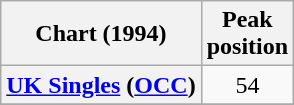<table class="wikitable sortable plainrowheaders" style="text-align:center">
<tr>
<th scope="col">Chart (1994)</th>
<th scope="col">Peak<br>position</th>
</tr>
<tr>
<th scope="row"><a href='#'>UK Singles</a> (<a href='#'>OCC</a>)</th>
<td>54</td>
</tr>
<tr>
</tr>
</table>
